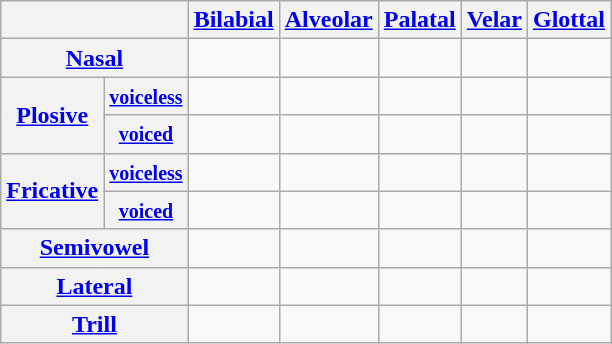<table class="wikitable" style="text-align: center;">
<tr>
<th colspan="2"></th>
<th><a href='#'>Bilabial</a></th>
<th><a href='#'>Alveolar</a></th>
<th><a href='#'>Palatal</a></th>
<th><a href='#'>Velar</a></th>
<th><a href='#'>Glottal</a></th>
</tr>
<tr>
<th colspan="2"><a href='#'>Nasal</a></th>
<td></td>
<td></td>
<td></td>
<td></td>
<td></td>
</tr>
<tr>
<th rowspan="2"><a href='#'>Plosive</a></th>
<th><small><a href='#'>voiceless</a></small></th>
<td></td>
<td></td>
<td></td>
<td></td>
<td></td>
</tr>
<tr>
<th><small><a href='#'>voiced</a></small></th>
<td></td>
<td></td>
<td></td>
<td></td>
<td></td>
</tr>
<tr>
<th rowspan="2"><a href='#'>Fricative</a></th>
<th><small><a href='#'>voiceless</a></small></th>
<td></td>
<td></td>
<td></td>
<td></td>
<td></td>
</tr>
<tr>
<th><small><a href='#'>voiced</a></small></th>
<td></td>
<td></td>
<td></td>
<td></td>
<td></td>
</tr>
<tr>
<th colspan="2"><a href='#'>Semivowel</a></th>
<td></td>
<td></td>
<td></td>
<td></td>
<td></td>
</tr>
<tr>
<th colspan="2"><a href='#'>Lateral</a></th>
<td></td>
<td></td>
<td></td>
<td></td>
<td></td>
</tr>
<tr>
<th colspan="2"><a href='#'>Trill</a></th>
<td></td>
<td></td>
<td></td>
<td></td>
<td></td>
</tr>
</table>
